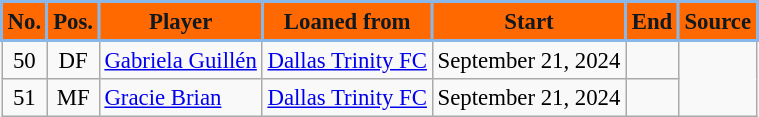<table class="wikitable sortable" style="text-align:center; font-size:95%; text-align:left;">
<tr>
<th style="background:#FF6900; color:#101820; border:2px solid #8AB7E9;">No.</th>
<th style="background:#FF6900; color:#101820; border:2px solid #8AB7E9;">Pos.</th>
<th style="background:#FF6900; color:#101820; border:2px solid #8AB7E9;">Player</th>
<th style="background:#FF6900; color:#101820; border:2px solid #8AB7E9;">Loaned from</th>
<th style="background:#FF6900; color:#101820; border:2px solid #8AB7E9;">Start</th>
<th style="background:#FF6900; color:#101820; border:2px solid #8AB7E9;">End</th>
<th style="background:#FF6900; color:#101820; border:2px solid #8AB7E9;">Source</th>
</tr>
<tr>
<td align="center">50</td>
<td align="center">DF</td>
<td> <a href='#'>Gabriela Guillén</a></td>
<td> <a href='#'>Dallas Trinity FC</a></td>
<td>September 21, 2024</td>
<td></td>
<td rowspan=2></td>
</tr>
<tr>
<td align="center">51</td>
<td align="center">MF</td>
<td> <a href='#'>Gracie Brian</a></td>
<td> <a href='#'>Dallas Trinity FC</a></td>
<td>September 21, 2024</td>
<td></td>
</tr>
</table>
